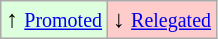<table class="wikitable" align="center">
<tr>
<td style="background:#ddffdd">↑ <small><a href='#'>Promoted</a></small></td>
<td style="background:#ffcccc">↓ <small><a href='#'>Relegated</a></small></td>
</tr>
</table>
